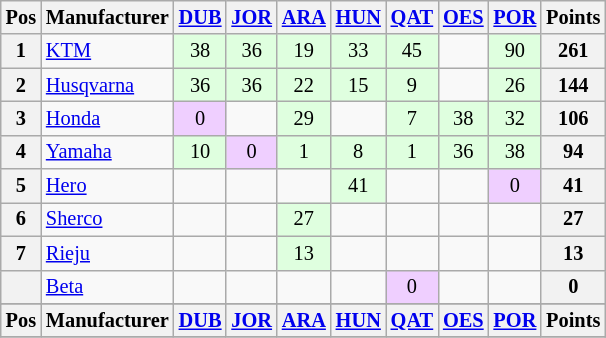<table class="wikitable" style="font-size: 85%; text-align: center;">
<tr valign="top">
<th valign="middle">Pos</th>
<th valign="middle">Manufacturer</th>
<th><a href='#'>DUB</a><br></th>
<th><a href='#'>JOR</a><br></th>
<th><a href='#'>ARA</a><br></th>
<th><a href='#'>HUN</a><br></th>
<th><a href='#'>QAT</a><br></th>
<th><a href='#'>OES</a><br></th>
<th><a href='#'>POR</a><br></th>
<th valign="middle">Points</th>
</tr>
<tr>
<th>1</th>
<td align=left> <a href='#'>KTM</a></td>
<td style="background:#dfffdf;">38</td>
<td style="background:#dfffdf;">36</td>
<td style="background:#dfffdf;">19</td>
<td style="background:#dfffdf;">33</td>
<td style="background:#dfffdf;">45</td>
<td></td>
<td style="background:#dfffdf;">90</td>
<th>261</th>
</tr>
<tr>
<th>2</th>
<td align=left> <a href='#'>Husqvarna</a></td>
<td style="background:#dfffdf;">36</td>
<td style="background:#dfffdf;">36</td>
<td style="background:#dfffdf;">22</td>
<td style="background:#dfffdf;">15</td>
<td style="background:#dfffdf;">9</td>
<td></td>
<td style="background:#dfffdf;">26</td>
<th>144</th>
</tr>
<tr>
<th>3</th>
<td align=left> <a href='#'>Honda</a></td>
<td style="background:#efcfff;">0</td>
<td></td>
<td style="background:#dfffdf;">29</td>
<td></td>
<td style="background:#dfffdf;">7</td>
<td style="background:#dfffdf;">38</td>
<td style="background:#dfffdf;">32</td>
<th>106</th>
</tr>
<tr>
<th>4</th>
<td align=left> <a href='#'>Yamaha</a></td>
<td style="background:#dfffdf;">10</td>
<td style="background:#efcfff;">0</td>
<td style="background:#dfffdf;">1</td>
<td style="background:#dfffdf;">8</td>
<td style="background:#dfffdf;">1</td>
<td style="background:#dfffdf;">36</td>
<td style="background:#dfffdf;">38</td>
<th>94</th>
</tr>
<tr>
<th>5</th>
<td align=left> <a href='#'>Hero</a></td>
<td></td>
<td></td>
<td></td>
<td style="background:#dfffdf;">41</td>
<td></td>
<td></td>
<td style="background:#efcfff;">0</td>
<th>41</th>
</tr>
<tr>
<th>6</th>
<td align=left> <a href='#'>Sherco</a></td>
<td></td>
<td></td>
<td style="background:#dfffdf;">27</td>
<td></td>
<td></td>
<td></td>
<td></td>
<th>27</th>
</tr>
<tr>
<th>7</th>
<td align=left> <a href='#'>Rieju</a></td>
<td></td>
<td></td>
<td style="background:#dfffdf;">13</td>
<td></td>
<td></td>
<td></td>
<td></td>
<th>13</th>
</tr>
<tr>
<th></th>
<td align=left> <a href='#'>Beta</a></td>
<td></td>
<td></td>
<td></td>
<td></td>
<td style="background:#efcfff;">0</td>
<td></td>
<td></td>
<th>0</th>
</tr>
<tr>
</tr>
<tr valign="top">
<th valign="middle">Pos</th>
<th valign="middle">Manufacturer</th>
<th><a href='#'>DUB</a><br></th>
<th><a href='#'>JOR</a><br></th>
<th><a href='#'>ARA</a><br></th>
<th><a href='#'>HUN</a><br></th>
<th><a href='#'>QAT</a><br></th>
<th><a href='#'>OES</a><br></th>
<th><a href='#'>POR</a><br></th>
<th valign="middle">Points</th>
</tr>
<tr>
</tr>
</table>
